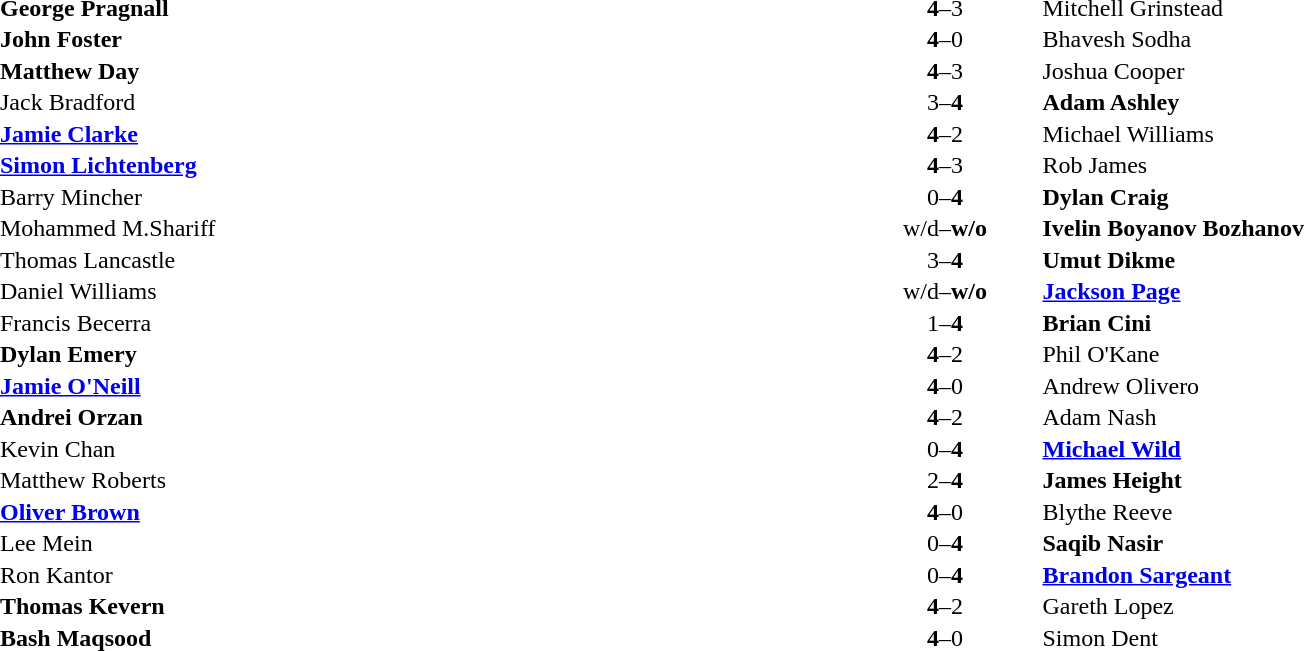<table width="100%" cellspacing="1">
<tr>
<th width=45%></th>
<th width=10%></th>
<th width=45%></th>
</tr>
<tr>
<td> <strong>George Pragnall</strong></td>
<td align="center"><strong>4</strong>–3</td>
<td> Mitchell Grinstead</td>
</tr>
<tr>
<td> <strong>John Foster</strong></td>
<td align="center"><strong>4</strong>–0</td>
<td> Bhavesh Sodha</td>
</tr>
<tr>
<td> <strong>Matthew Day</strong></td>
<td align="center"><strong>4</strong>–3</td>
<td> Joshua Cooper</td>
</tr>
<tr>
<td> Jack Bradford</td>
<td align="center">3–<strong>4</strong></td>
<td> <strong>Adam Ashley</strong></td>
</tr>
<tr>
<td> <strong><a href='#'>Jamie Clarke</a></strong></td>
<td align="center"><strong>4</strong>–2</td>
<td> Michael Williams</td>
</tr>
<tr>
<td> <strong><a href='#'>Simon Lichtenberg</a></strong></td>
<td align="center"><strong>4</strong>–3</td>
<td> Rob James</td>
</tr>
<tr>
<td> Barry Mincher</td>
<td align="center">0–<strong>4</strong></td>
<td> <strong>Dylan Craig</strong></td>
</tr>
<tr>
<td> Mohammed M.Shariff</td>
<td align="center">w/d–<strong>w/o</strong></td>
<td> <strong>Ivelin Boyanov Bozhanov</strong></td>
</tr>
<tr>
<td> Thomas Lancastle</td>
<td align="center">3–<strong>4</strong></td>
<td> <strong>Umut Dikme</strong></td>
</tr>
<tr>
<td> Daniel Williams</td>
<td align="center">w/d–<strong>w/o</strong></td>
<td> <strong><a href='#'>Jackson Page</a></strong></td>
</tr>
<tr>
<td> Francis Becerra</td>
<td align="center">1–<strong>4</strong></td>
<td> <strong>Brian Cini</strong></td>
</tr>
<tr>
<td> <strong>Dylan Emery</strong></td>
<td align="center"><strong>4</strong>–2</td>
<td> Phil O'Kane</td>
</tr>
<tr>
<td> <strong><a href='#'>Jamie O'Neill</a></strong></td>
<td align="center"><strong>4</strong>–0</td>
<td> Andrew Olivero</td>
</tr>
<tr>
<td> <strong>Andrei Orzan</strong></td>
<td align="center"><strong>4</strong>–2</td>
<td> Adam Nash</td>
</tr>
<tr>
<td> Kevin Chan</td>
<td align="center">0–<strong>4</strong></td>
<td> <strong><a href='#'>Michael Wild</a></strong></td>
</tr>
<tr>
<td> Matthew Roberts</td>
<td align="center">2–<strong>4</strong></td>
<td> <strong>James Height</strong></td>
</tr>
<tr>
<td> <strong><a href='#'>Oliver Brown</a></strong></td>
<td align="center"><strong>4</strong>–0</td>
<td> Blythe Reeve</td>
</tr>
<tr>
<td> Lee Mein</td>
<td align="center">0–<strong>4</strong></td>
<td> <strong>Saqib Nasir</strong></td>
</tr>
<tr>
<td> Ron Kantor</td>
<td align="center">0–<strong>4</strong></td>
<td> <strong><a href='#'>Brandon Sargeant</a></strong></td>
</tr>
<tr>
<td> <strong>Thomas Kevern</strong></td>
<td align="center"><strong>4</strong>–2</td>
<td> Gareth Lopez</td>
</tr>
<tr>
<td> <strong>Bash Maqsood</strong></td>
<td align="center"><strong>4</strong>–0</td>
<td> Simon Dent</td>
</tr>
</table>
